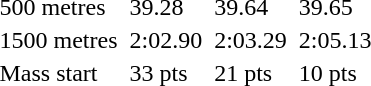<table>
<tr>
<td>500 metres<br></td>
<td></td>
<td>39.28</td>
<td></td>
<td>39.64</td>
<td></td>
<td>39.65</td>
</tr>
<tr>
<td>1500 metres<br></td>
<td></td>
<td>2:02.90</td>
<td></td>
<td>2:03.29</td>
<td></td>
<td>2:05.13</td>
</tr>
<tr>
<td>Mass start<br></td>
<td></td>
<td>33 pts</td>
<td></td>
<td>21 pts</td>
<td></td>
<td>10 pts</td>
</tr>
</table>
